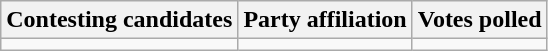<table class="wikitable sortable">
<tr>
<th>Contesting candidates</th>
<th>Party affiliation</th>
<th>Votes polled</th>
</tr>
<tr>
<td></td>
<td></td>
<td></td>
</tr>
</table>
